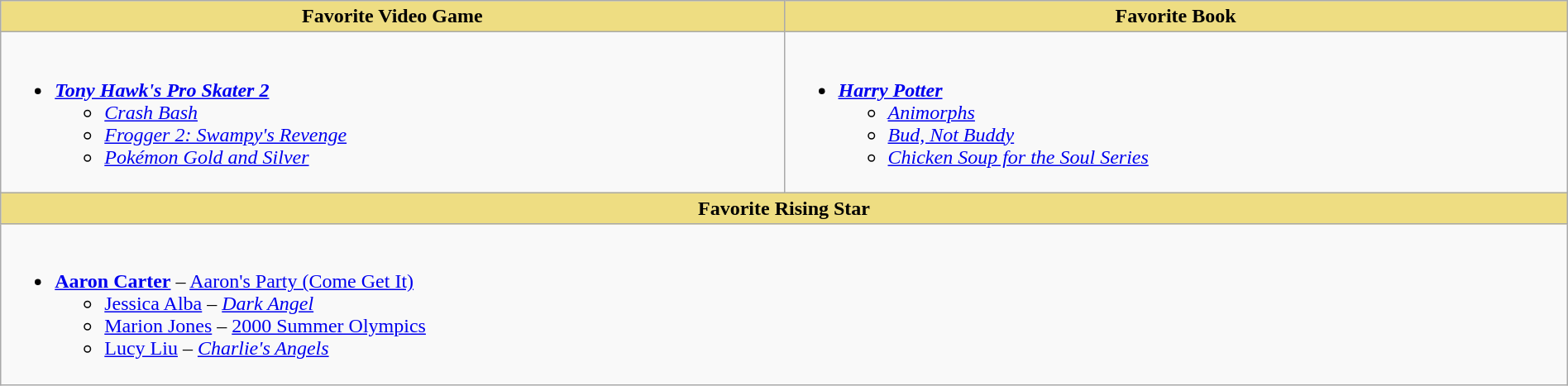<table class="wikitable" style="width:100%">
<tr>
<th style="background:#EEDD82; width:50%">Favorite Video Game</th>
<th style="background:#EEDD82; width:50%">Favorite Book</th>
</tr>
<tr>
<td valign="top"><br><ul><li><strong><em><a href='#'>Tony Hawk's Pro Skater 2</a></em></strong><ul><li><em><a href='#'>Crash Bash</a></em></li><li><em><a href='#'>Frogger 2: Swampy's Revenge</a></em></li><li><em><a href='#'>Pokémon Gold and Silver</a></em></li></ul></li></ul></td>
<td valign="top"><br><ul><li><strong><em><a href='#'>Harry Potter</a></em></strong><ul><li><em><a href='#'>Animorphs</a></em></li><li><em><a href='#'>Bud, Not Buddy</a></em></li><li><em><a href='#'>Chicken Soup for the Soul Series</a></em></li></ul></li></ul></td>
</tr>
<tr>
<th style="background:#EEDD82;" colspan="2">Favorite Rising Star</th>
</tr>
<tr>
<td colspan="2" valign="top"><br><ul><li><strong><a href='#'>Aaron Carter</a></strong> – <a href='#'>Aaron's Party (Come Get It)</a><ul><li><a href='#'>Jessica Alba</a> – <em><a href='#'>Dark Angel</a></em></li><li><a href='#'>Marion Jones</a> – <a href='#'>2000 Summer Olympics</a></li><li><a href='#'>Lucy Liu</a> – <em><a href='#'>Charlie's Angels</a></em></li></ul></li></ul></td>
</tr>
</table>
